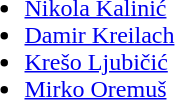<table>
<tr>
<td><strong></strong><br><ul><li><a href='#'>Nikola Kalinić</a></li><li><a href='#'>Damir Kreilach</a></li><li><a href='#'>Krešo Ljubičić</a></li><li><a href='#'>Mirko Oremuš</a></li></ul></td>
</tr>
</table>
